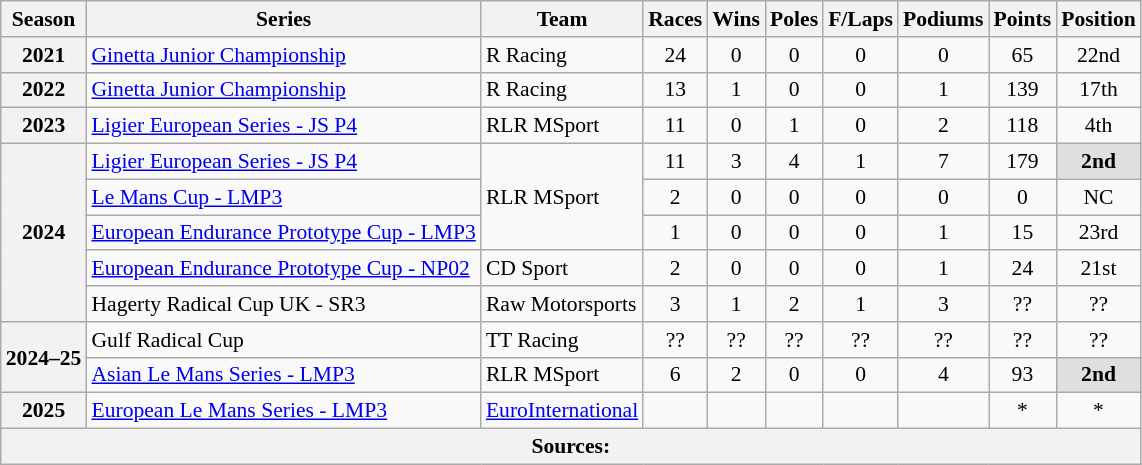<table class="wikitable" style="font-size: 90%; text-align:center">
<tr>
<th>Season</th>
<th>Series</th>
<th>Team</th>
<th>Races</th>
<th>Wins</th>
<th>Poles</th>
<th>F/Laps</th>
<th>Podiums</th>
<th>Points</th>
<th>Position</th>
</tr>
<tr>
<th>2021</th>
<td align=left><a href='#'>Ginetta Junior Championship</a></td>
<td align=left>R Racing</td>
<td>24</td>
<td>0</td>
<td>0</td>
<td>0</td>
<td>0</td>
<td>65</td>
<td>22nd</td>
</tr>
<tr>
<th>2022</th>
<td align=left><a href='#'>Ginetta Junior Championship</a></td>
<td align=left>R Racing</td>
<td>13</td>
<td>1</td>
<td>0</td>
<td>0</td>
<td>1</td>
<td>139</td>
<td>17th</td>
</tr>
<tr>
<th>2023</th>
<td align=left><a href='#'>Ligier European Series - JS P4</a></td>
<td align=left>RLR MSport</td>
<td>11</td>
<td>0</td>
<td>1</td>
<td>0</td>
<td>2</td>
<td>118</td>
<td>4th</td>
</tr>
<tr>
<th rowspan="5">2024</th>
<td align=left><a href='#'>Ligier European Series - JS P4</a></td>
<td align=left rowspan="3">RLR MSport</td>
<td>11</td>
<td>3</td>
<td>4</td>
<td>1</td>
<td>7</td>
<td>179</td>
<td style="background:#dfdfdf"><strong>2nd</strong></td>
</tr>
<tr>
<td align=left><a href='#'>Le Mans Cup - LMP3</a></td>
<td>2</td>
<td>0</td>
<td>0</td>
<td>0</td>
<td>0</td>
<td>0</td>
<td>NC</td>
</tr>
<tr>
<td align=left><a href='#'>European Endurance Prototype Cup - LMP3</a></td>
<td>1</td>
<td>0</td>
<td>0</td>
<td>0</td>
<td>1</td>
<td>15</td>
<td>23rd</td>
</tr>
<tr>
<td align=left><a href='#'>European Endurance Prototype Cup - NP02</a></td>
<td align=left>CD Sport</td>
<td>2</td>
<td>0</td>
<td>0</td>
<td>0</td>
<td>1</td>
<td>24</td>
<td>21st</td>
</tr>
<tr>
<td align=left>Hagerty Radical Cup UK - SR3</td>
<td align=left>Raw Motorsports</td>
<td>3</td>
<td>1</td>
<td>2</td>
<td>1</td>
<td>3</td>
<td>??</td>
<td>??</td>
</tr>
<tr>
<th rowspan="2">2024–25</th>
<td align=left>Gulf Radical Cup</td>
<td align=left>TT Racing</td>
<td>??</td>
<td>??</td>
<td>??</td>
<td>??</td>
<td>??</td>
<td>??</td>
<td>??</td>
</tr>
<tr>
<td align=left><a href='#'>Asian Le Mans Series - LMP3</a></td>
<td align=left>RLR MSport</td>
<td>6</td>
<td>2</td>
<td>0</td>
<td>0</td>
<td>4</td>
<td>93</td>
<td style="background:#dfdfdf"><strong>2nd</strong></td>
</tr>
<tr>
<th>2025</th>
<td align=left><a href='#'>European Le Mans Series - LMP3</a></td>
<td align=left><a href='#'>EuroInternational</a></td>
<td></td>
<td></td>
<td></td>
<td></td>
<td></td>
<td>*</td>
<td>*</td>
</tr>
<tr>
<th colspan="10">Sources:</th>
</tr>
</table>
